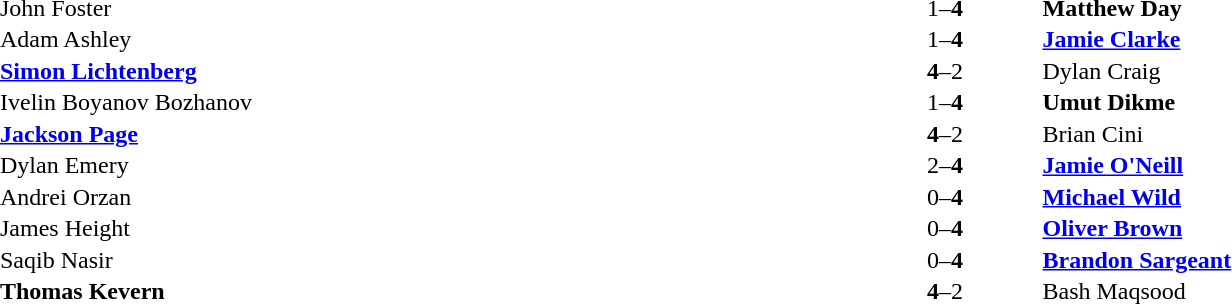<table width="100%" cellspacing="1">
<tr>
<th width=45%></th>
<th width=10%></th>
<th width=45%></th>
</tr>
<tr>
<td> John Foster</td>
<td align="center">1–<strong>4</strong></td>
<td> <strong>Matthew Day</strong></td>
</tr>
<tr>
<td> Adam Ashley</td>
<td align="center">1–<strong>4</strong></td>
<td> <strong><a href='#'>Jamie Clarke</a></strong></td>
</tr>
<tr>
<td> <strong><a href='#'>Simon Lichtenberg</a></strong></td>
<td align="center"><strong>4</strong>–2</td>
<td> Dylan Craig</td>
</tr>
<tr>
<td> Ivelin Boyanov Bozhanov</td>
<td align="center">1–<strong>4</strong></td>
<td> <strong>Umut Dikme</strong></td>
</tr>
<tr>
<td> <strong><a href='#'>Jackson Page</a></strong></td>
<td align="center"><strong>4</strong>–2</td>
<td> Brian Cini</td>
</tr>
<tr>
<td> Dylan Emery</td>
<td align="center">2–<strong>4</strong></td>
<td> <strong><a href='#'>Jamie O'Neill</a></strong></td>
</tr>
<tr>
<td> Andrei Orzan</td>
<td align="center">0–<strong>4</strong></td>
<td> <strong><a href='#'>Michael Wild</a></strong></td>
</tr>
<tr>
<td> James Height</td>
<td align="center">0–<strong>4</strong></td>
<td> <strong><a href='#'>Oliver Brown</a></strong></td>
</tr>
<tr>
<td> Saqib Nasir</td>
<td align="center">0–<strong>4</strong></td>
<td> <strong><a href='#'>Brandon Sargeant</a></strong></td>
</tr>
<tr>
<td> <strong>Thomas Kevern</strong></td>
<td align="center"><strong>4</strong>–2</td>
<td> Bash Maqsood</td>
</tr>
</table>
